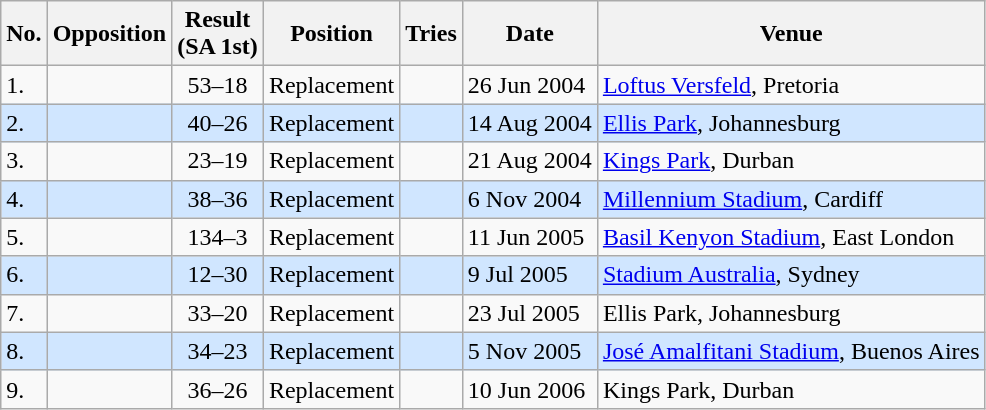<table class="wikitable sortable">
<tr>
<th>No.</th>
<th>Opposition</th>
<th>Result<br>(SA 1st)</th>
<th>Position</th>
<th>Tries</th>
<th>Date</th>
<th>Venue</th>
</tr>
<tr>
<td>1.</td>
<td></td>
<td align="center">53–18</td>
<td>Replacement</td>
<td></td>
<td>26 Jun 2004</td>
<td><a href='#'>Loftus Versfeld</a>, Pretoria</td>
</tr>
<tr style="background: #D0E6FF;">
<td>2.</td>
<td></td>
<td align="center">40–26</td>
<td>Replacement</td>
<td></td>
<td>14 Aug 2004</td>
<td><a href='#'>Ellis Park</a>, Johannesburg</td>
</tr>
<tr>
<td>3.</td>
<td></td>
<td align="center">23–19</td>
<td>Replacement</td>
<td></td>
<td>21 Aug 2004</td>
<td><a href='#'>Kings Park</a>, Durban</td>
</tr>
<tr style="background: #D0E6FF;">
<td>4.</td>
<td></td>
<td align="center">38–36</td>
<td>Replacement</td>
<td></td>
<td>6 Nov 2004</td>
<td><a href='#'>Millennium Stadium</a>, Cardiff</td>
</tr>
<tr>
<td>5.</td>
<td></td>
<td align="center">134–3</td>
<td>Replacement</td>
<td></td>
<td>11 Jun 2005</td>
<td><a href='#'>Basil Kenyon Stadium</a>, East London</td>
</tr>
<tr style="background: #D0E6FF;">
<td>6.</td>
<td></td>
<td align="center">12–30</td>
<td>Replacement</td>
<td></td>
<td>9 Jul 2005</td>
<td><a href='#'>Stadium Australia</a>, Sydney</td>
</tr>
<tr>
<td>7.</td>
<td></td>
<td align="center">33–20</td>
<td>Replacement</td>
<td></td>
<td>23 Jul 2005</td>
<td>Ellis Park, Johannesburg</td>
</tr>
<tr style="background: #D0E6FF;">
<td>8.</td>
<td></td>
<td align="center">34–23</td>
<td>Replacement</td>
<td></td>
<td>5 Nov 2005</td>
<td><a href='#'>José Amalfitani Stadium</a>, Buenos Aires</td>
</tr>
<tr>
<td>9.</td>
<td></td>
<td align="center">36–26</td>
<td>Replacement</td>
<td></td>
<td>10 Jun 2006</td>
<td>Kings Park, Durban</td>
</tr>
</table>
